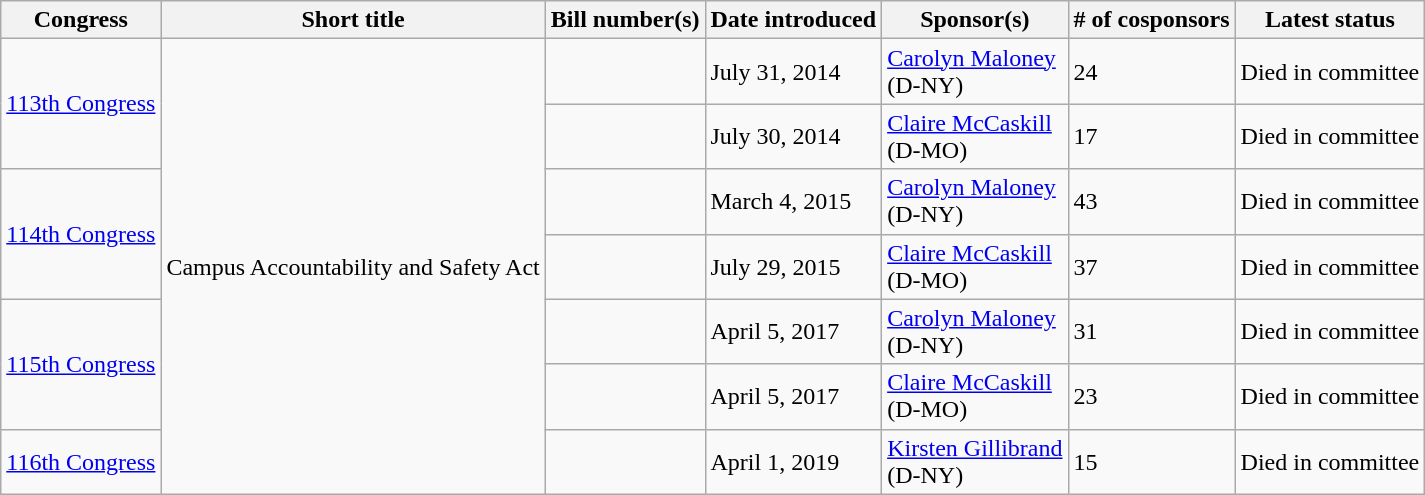<table class="wikitable">
<tr>
<th>Congress</th>
<th>Short title</th>
<th>Bill number(s)</th>
<th>Date introduced</th>
<th>Sponsor(s)</th>
<th># of cosponsors</th>
<th>Latest status</th>
</tr>
<tr>
<td rowspan=2><a href='#'>113th Congress</a></td>
<td rowspan=7>Campus Accountability and Safety Act</td>
<td></td>
<td>July 31, 2014</td>
<td><a href='#'>Carolyn Maloney</a><br>(D-NY)</td>
<td>24</td>
<td>Died in committee</td>
</tr>
<tr>
<td></td>
<td>July 30, 2014</td>
<td><a href='#'>Claire McCaskill</a><br>(D-MO)</td>
<td>17</td>
<td>Died in committee</td>
</tr>
<tr>
<td rowspan=2><a href='#'>114th Congress</a></td>
<td></td>
<td>March 4, 2015</td>
<td><a href='#'>Carolyn Maloney</a><br>(D-NY)</td>
<td>43</td>
<td>Died in committee</td>
</tr>
<tr>
<td></td>
<td>July 29, 2015</td>
<td><a href='#'>Claire McCaskill</a><br>(D-MO)</td>
<td>37</td>
<td>Died in committee</td>
</tr>
<tr>
<td rowspan=2><a href='#'>115th Congress</a></td>
<td></td>
<td>April 5, 2017</td>
<td><a href='#'>Carolyn Maloney</a><br>(D-NY)</td>
<td>31</td>
<td>Died in committee</td>
</tr>
<tr>
<td></td>
<td>April 5, 2017</td>
<td><a href='#'>Claire McCaskill</a><br>(D-MO)</td>
<td>23</td>
<td>Died in committee</td>
</tr>
<tr>
<td><a href='#'>116th Congress</a></td>
<td></td>
<td>April 1, 2019</td>
<td><a href='#'>Kirsten Gillibrand</a><br>(D-NY)</td>
<td>15</td>
<td>Died in committee</td>
</tr>
</table>
